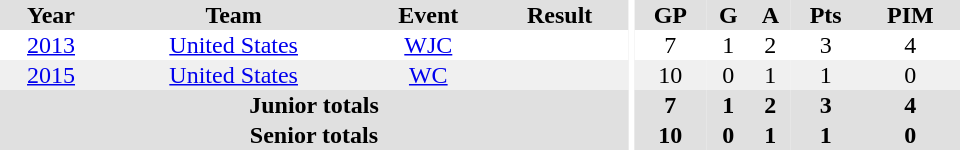<table border="0" cellpadding="1" cellspacing="0" ID="Table3" style="text-align:center; width:40em">
<tr ALIGN="center" bgcolor="#e0e0e0">
<th>Year</th>
<th>Team</th>
<th>Event</th>
<th>Result</th>
<th rowspan="99" bgcolor="#ffffff"></th>
<th>GP</th>
<th>G</th>
<th>A</th>
<th>Pts</th>
<th>PIM</th>
</tr>
<tr>
<td><a href='#'>2013</a></td>
<td><a href='#'>United States</a></td>
<td><a href='#'>WJC</a></td>
<td></td>
<td>7</td>
<td>1</td>
<td>2</td>
<td>3</td>
<td>4</td>
</tr>
<tr bgcolor="#f0f0f0">
<td><a href='#'>2015</a></td>
<td><a href='#'>United States</a></td>
<td><a href='#'>WC</a></td>
<td></td>
<td>10</td>
<td>0</td>
<td>1</td>
<td>1</td>
<td>0</td>
</tr>
<tr bgcolor="#e0e0e0">
<th colspan=4>Junior totals</th>
<th>7</th>
<th>1</th>
<th>2</th>
<th>3</th>
<th>4</th>
</tr>
<tr bgcolor="#e0e0e0">
<th colspan=4>Senior totals</th>
<th>10</th>
<th>0</th>
<th>1</th>
<th>1</th>
<th>0</th>
</tr>
</table>
